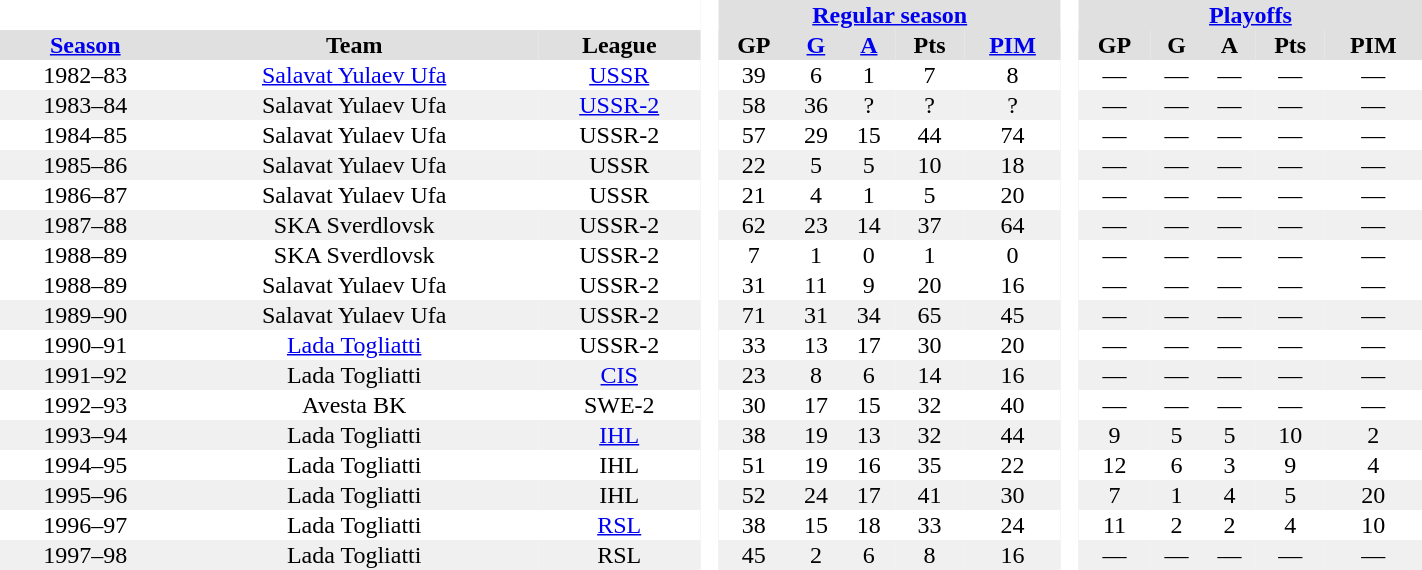<table BORDER="0" CELLPADDING="1" CELLSPACING="0" width="75%" style="text-align:center">
<tr bgcolor="#e0e0e0">
<th colspan="3" bgcolor="#ffffff"> </th>
<th rowspan="99" bgcolor="#ffffff"> </th>
<th colspan="5"><a href='#'>Regular season</a></th>
<th rowspan="99" bgcolor="#ffffff"> </th>
<th colspan="5"><a href='#'>Playoffs</a></th>
</tr>
<tr bgcolor="#e0e0e0">
<th><a href='#'>Season</a></th>
<th>Team</th>
<th>League</th>
<th>GP</th>
<th><a href='#'>G</a></th>
<th><a href='#'>A</a></th>
<th>Pts</th>
<th><a href='#'>PIM</a></th>
<th>GP</th>
<th>G</th>
<th>A</th>
<th>Pts</th>
<th>PIM</th>
</tr>
<tr ALIGN="center">
<td>1982–83</td>
<td><a href='#'>Salavat Yulaev Ufa</a></td>
<td><a href='#'>USSR</a></td>
<td>39</td>
<td>6</td>
<td>1</td>
<td>7</td>
<td>8</td>
<td>—</td>
<td>—</td>
<td>—</td>
<td>—</td>
<td>—</td>
</tr>
<tr ALIGN="center" bgcolor="#f0f0f0">
<td>1983–84</td>
<td>Salavat Yulaev Ufa</td>
<td><a href='#'>USSR-2</a></td>
<td>58</td>
<td>36</td>
<td>?</td>
<td>?</td>
<td>?</td>
<td>—</td>
<td>—</td>
<td>—</td>
<td>—</td>
<td>—</td>
</tr>
<tr ALIGN="center">
<td>1984–85</td>
<td>Salavat Yulaev Ufa</td>
<td>USSR-2</td>
<td>57</td>
<td>29</td>
<td>15</td>
<td>44</td>
<td>74</td>
<td>—</td>
<td>—</td>
<td>—</td>
<td>—</td>
<td>—</td>
</tr>
<tr ALIGN="center" bgcolor="#f0f0f0">
<td>1985–86</td>
<td>Salavat Yulaev Ufa</td>
<td>USSR</td>
<td>22</td>
<td>5</td>
<td>5</td>
<td>10</td>
<td>18</td>
<td>—</td>
<td>—</td>
<td>—</td>
<td>—</td>
<td>—</td>
</tr>
<tr ALIGN="center">
<td>1986–87</td>
<td>Salavat Yulaev Ufa</td>
<td>USSR</td>
<td>21</td>
<td>4</td>
<td>1</td>
<td>5</td>
<td>20</td>
<td>—</td>
<td>—</td>
<td>—</td>
<td>—</td>
<td>—</td>
</tr>
<tr ALIGN="center" bgcolor="#f0f0f0">
<td>1987–88</td>
<td>SKA Sverdlovsk</td>
<td>USSR-2</td>
<td>62</td>
<td>23</td>
<td>14</td>
<td>37</td>
<td>64</td>
<td>—</td>
<td>—</td>
<td>—</td>
<td>—</td>
<td>—</td>
</tr>
<tr ALIGN="center">
<td>1988–89</td>
<td>SKA Sverdlovsk</td>
<td>USSR-2</td>
<td>7</td>
<td>1</td>
<td>0</td>
<td>1</td>
<td>0</td>
<td>—</td>
<td>—</td>
<td>—</td>
<td>—</td>
<td>—</td>
</tr>
<tr ALIGN="center">
<td>1988–89</td>
<td>Salavat Yulaev Ufa</td>
<td>USSR-2</td>
<td>31</td>
<td>11</td>
<td>9</td>
<td>20</td>
<td>16</td>
<td>—</td>
<td>—</td>
<td>—</td>
<td>—</td>
<td>—</td>
</tr>
<tr ALIGN="center"  bgcolor="#f0f0f0">
<td>1989–90</td>
<td>Salavat Yulaev Ufa</td>
<td>USSR-2</td>
<td>71</td>
<td>31</td>
<td>34</td>
<td>65</td>
<td>45</td>
<td>—</td>
<td>—</td>
<td>—</td>
<td>—</td>
<td>—</td>
</tr>
<tr ALIGN="center">
<td>1990–91</td>
<td><a href='#'>Lada Togliatti</a></td>
<td>USSR-2</td>
<td>33</td>
<td>13</td>
<td>17</td>
<td>30</td>
<td>20</td>
<td>—</td>
<td>—</td>
<td>—</td>
<td>—</td>
<td>—</td>
</tr>
<tr ALIGN="center"   bgcolor="#f0f0f0">
<td>1991–92</td>
<td>Lada Togliatti</td>
<td><a href='#'>CIS</a></td>
<td>23</td>
<td>8</td>
<td>6</td>
<td>14</td>
<td>16</td>
<td>—</td>
<td>—</td>
<td>—</td>
<td>—</td>
<td>—</td>
</tr>
<tr ALIGN="center">
<td>1992–93</td>
<td>Avesta BK</td>
<td>SWE-2</td>
<td>30</td>
<td>17</td>
<td>15</td>
<td>32</td>
<td>40</td>
<td>—</td>
<td>—</td>
<td>—</td>
<td>—</td>
<td>—</td>
</tr>
<tr ALIGN="center"   bgcolor="#f0f0f0">
<td>1993–94</td>
<td>Lada Togliatti</td>
<td><a href='#'>IHL</a></td>
<td>38</td>
<td>19</td>
<td>13</td>
<td>32</td>
<td>44</td>
<td>9</td>
<td>5</td>
<td>5</td>
<td>10</td>
<td>2</td>
</tr>
<tr ALIGN="center">
<td>1994–95</td>
<td>Lada Togliatti</td>
<td>IHL</td>
<td>51</td>
<td>19</td>
<td>16</td>
<td>35</td>
<td>22</td>
<td>12</td>
<td>6</td>
<td>3</td>
<td>9</td>
<td>4</td>
</tr>
<tr ALIGN="center" bgcolor="#f0f0f0">
<td>1995–96</td>
<td>Lada Togliatti</td>
<td>IHL</td>
<td>52</td>
<td>24</td>
<td>17</td>
<td>41</td>
<td>30</td>
<td>7</td>
<td>1</td>
<td>4</td>
<td>5</td>
<td>20</td>
</tr>
<tr ALIGN="center">
<td>1996–97</td>
<td>Lada Togliatti</td>
<td><a href='#'>RSL</a></td>
<td>38</td>
<td>15</td>
<td>18</td>
<td>33</td>
<td>24</td>
<td>11</td>
<td>2</td>
<td>2</td>
<td>4</td>
<td>10</td>
</tr>
<tr ALIGN="center" bgcolor="#f0f0f0">
<td>1997–98</td>
<td>Lada Togliatti</td>
<td>RSL</td>
<td>45</td>
<td>2</td>
<td>6</td>
<td>8</td>
<td>16</td>
<td>—</td>
<td>—</td>
<td>—</td>
<td>—</td>
<td>—</td>
</tr>
</table>
